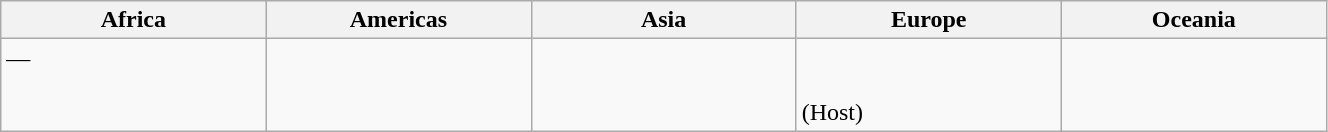<table class=wikitable width=70%>
<tr>
<th width=13%>Africa</th>
<th width=13%>Americas</th>
<th width=13%>Asia</th>
<th width=13%>Europe</th>
<th width=13%>Oceania</th>
</tr>
<tr valign=top>
<td>—</td>
<td></td>
<td><br></td>
<td><br><br> (Host)<br></td>
<td></td>
</tr>
</table>
